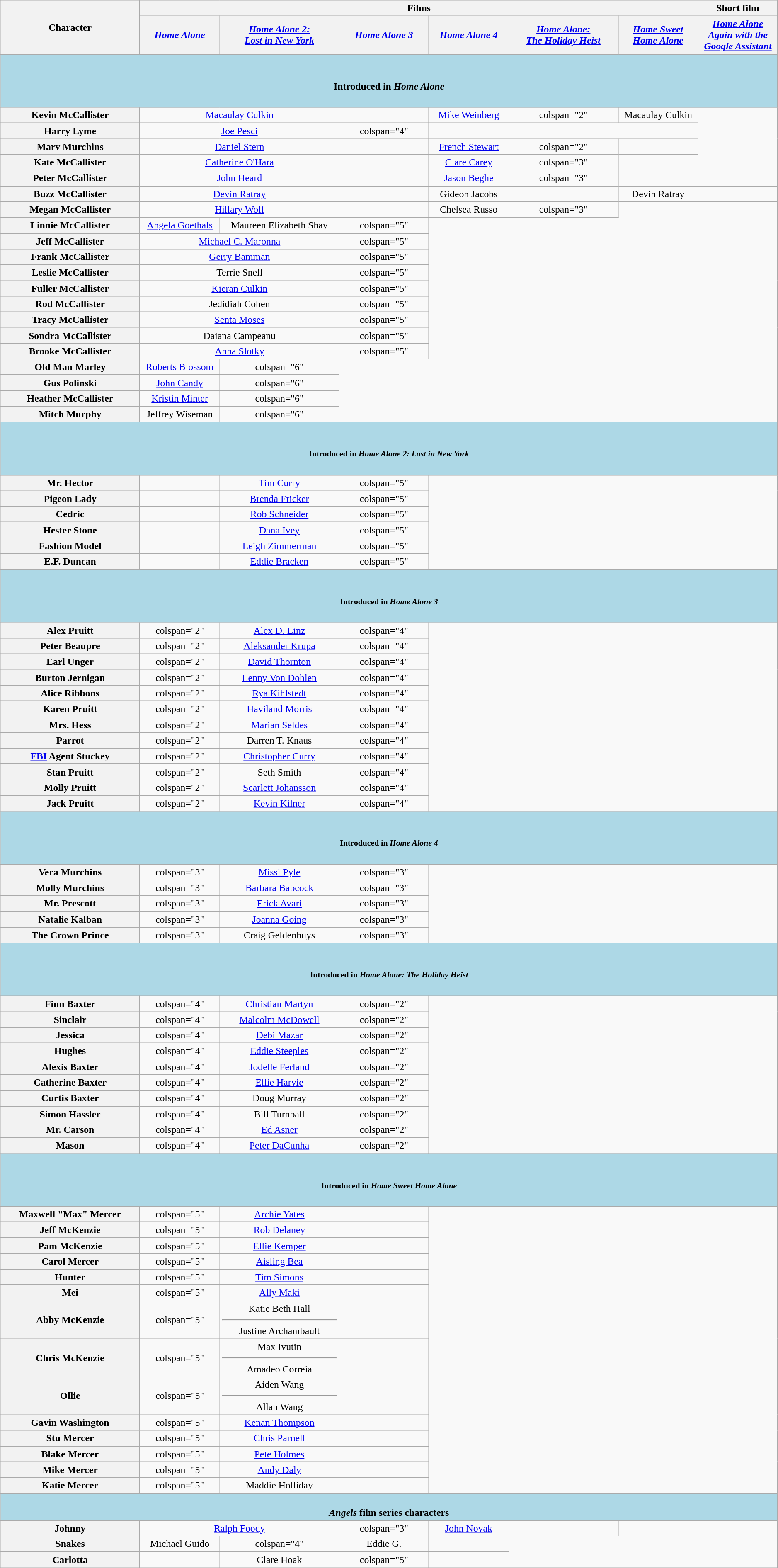<table class="wikitable" style="text-align:center; width:99%; font-size:99%">
<tr>
<th rowspan="2"  style="text-align:center; width:14%;">Character</th>
<th colspan="6">Films</th>
<th>Short film</th>
</tr>
<tr>
<th center" style="text-align=; width:8%;"><em><a href='#'>Home Alone </a></em></th>
<th center" style="text-align=; width:12%;"><em><a href='#'>Home Alone 2: <br>Lost in New York</a></em></th>
<th center" style="text-align=; width:9%;"><em><a href='#'>Home Alone 3</a></em></th>
<th center" style="text-align=; width:8%;"><em><a href='#'>Home Alone 4</a></em></th>
<th center" style="text-align=; width:11%;"><em><a href='#'>Home Alone: <br>The Holiday Heist</a></em></th>
<th center" style="text-align=; width:8%;"><em><a href='#'>Home Sweet Home Alone</a></em></th>
<th center" style="text-align=; width:8%;"><em><a href='#'>Home Alone Again with the Google Assistant</a></em></th>
</tr>
<tr>
<th colspan="8" style="background:lightblue;"><br><h4>Introduced in <em>Home Alone</em></h4></th>
</tr>
<tr>
<th>Kevin McCallister</th>
<td colspan="2"><a href='#'>Macaulay Culkin</a></td>
<td></td>
<td><a href='#'>Mike Weinberg</a></td>
<td>colspan="2" </td>
<td>Macaulay Culkin</td>
</tr>
<tr>
<th>Harry Lyme</th>
<td colspan="2"><a href='#'>Joe Pesci</a></td>
<td>colspan="4" </td>
<td></td>
</tr>
<tr>
<th>Marv Murchins</th>
<td colspan="2"><a href='#'>Daniel Stern</a></td>
<td></td>
<td><a href='#'>French Stewart</a></td>
<td>colspan="2" </td>
<td></td>
</tr>
<tr>
<th>Kate McCallister</th>
<td colspan="2"><a href='#'>Catherine O'Hara</a></td>
<td></td>
<td><a href='#'>Clare Carey</a></td>
<td>colspan="3" </td>
</tr>
<tr>
<th>Peter McCallister</th>
<td colspan="2"><a href='#'>John Heard</a></td>
<td></td>
<td><a href='#'>Jason Beghe</a></td>
<td>colspan="3" </td>
</tr>
<tr>
<th>Buzz McCallister</th>
<td colspan="2"><a href='#'>Devin Ratray</a></td>
<td></td>
<td>Gideon Jacobs</td>
<td></td>
<td>Devin Ratray</td>
<td></td>
</tr>
<tr>
<th>Megan McCallister</th>
<td colspan="2"><a href='#'>Hillary Wolf</a></td>
<td></td>
<td>Chelsea Russo</td>
<td>colspan="3" </td>
</tr>
<tr>
<th>Linnie McCallister</th>
<td><a href='#'>Angela Goethals</a></td>
<td>Maureen Elizabeth Shay</td>
<td>colspan="5" </td>
</tr>
<tr>
<th>Jeff McCallister</th>
<td colspan="2"><a href='#'>Michael C. Maronna</a></td>
<td>colspan="5" </td>
</tr>
<tr>
<th>Frank McCallister</th>
<td colspan="2"><a href='#'>Gerry Bamman</a></td>
<td>colspan="5" </td>
</tr>
<tr>
<th>Leslie McCallister</th>
<td colspan="2">Terrie Snell</td>
<td>colspan="5" </td>
</tr>
<tr>
<th>Fuller McCallister</th>
<td colspan="2"><a href='#'>Kieran Culkin</a></td>
<td>colspan="5" </td>
</tr>
<tr>
<th>Rod McCallister</th>
<td colspan="2">Jedidiah Cohen</td>
<td>colspan="5" </td>
</tr>
<tr>
<th>Tracy McCallister</th>
<td colspan="2"><a href='#'>Senta Moses</a></td>
<td>colspan="5" </td>
</tr>
<tr>
<th>Sondra McCallister</th>
<td colspan="2">Daiana Campeanu</td>
<td>colspan="5" </td>
</tr>
<tr>
<th>Brooke McCallister</th>
<td colspan="2"><a href='#'>Anna Slotky</a></td>
<td>colspan="5" </td>
</tr>
<tr>
<th>Old Man Marley</th>
<td><a href='#'>Roberts Blossom</a></td>
<td>colspan="6" </td>
</tr>
<tr>
<th>Gus Polinski</th>
<td><a href='#'>John Candy</a></td>
<td>colspan="6" </td>
</tr>
<tr>
<th>Heather McCallister</th>
<td><a href='#'>Kristin Minter</a></td>
<td>colspan="6" </td>
</tr>
<tr>
<th>Mitch Murphy</th>
<td>Jeffrey Wiseman</td>
<td>colspan="6" </td>
</tr>
<tr>
<th colspan="9" style="background:lightblue;"><br><h5>Introduced in <em>Home Alone 2: Lost in New York</em></h5></th>
</tr>
<tr>
<th>Mr. Hector</th>
<td></td>
<td><a href='#'>Tim Curry</a></td>
<td>colspan="5" </td>
</tr>
<tr>
<th>Pigeon Lady</th>
<td></td>
<td><a href='#'>Brenda Fricker</a></td>
<td>colspan="5" </td>
</tr>
<tr>
<th>Cedric</th>
<td></td>
<td><a href='#'>Rob Schneider</a></td>
<td>colspan="5" </td>
</tr>
<tr>
<th>Hester Stone</th>
<td></td>
<td><a href='#'>Dana Ivey</a></td>
<td>colspan="5" </td>
</tr>
<tr>
<th>Fashion Model</th>
<td></td>
<td><a href='#'>Leigh Zimmerman</a></td>
<td>colspan="5" </td>
</tr>
<tr>
<th>E.F. Duncan</th>
<td></td>
<td><a href='#'>Eddie Bracken</a></td>
<td>colspan="5" </td>
</tr>
<tr>
<th colspan="8" style="background:lightblue;"><br><h5>Introduced in <em>Home Alone 3</em></h5></th>
</tr>
<tr>
<th>Alex Pruitt</th>
<td>colspan="2" </td>
<td><a href='#'>Alex D. Linz</a></td>
<td>colspan="4" </td>
</tr>
<tr>
<th>Peter Beaupre</th>
<td>colspan="2" </td>
<td><a href='#'>Aleksander Krupa</a></td>
<td>colspan="4" </td>
</tr>
<tr>
<th>Earl Unger</th>
<td>colspan="2" </td>
<td><a href='#'>David Thornton</a></td>
<td>colspan="4" </td>
</tr>
<tr>
<th>Burton Jernigan</th>
<td>colspan="2" </td>
<td><a href='#'>Lenny Von Dohlen</a></td>
<td>colspan="4" </td>
</tr>
<tr>
<th>Alice Ribbons</th>
<td>colspan="2" </td>
<td><a href='#'>Rya Kihlstedt</a></td>
<td>colspan="4" </td>
</tr>
<tr>
<th>Karen Pruitt</th>
<td>colspan="2" </td>
<td><a href='#'>Haviland Morris</a></td>
<td>colspan="4" </td>
</tr>
<tr>
<th>Mrs. Hess</th>
<td>colspan="2" </td>
<td><a href='#'>Marian Seldes</a></td>
<td>colspan="4" </td>
</tr>
<tr>
<th>Parrot</th>
<td>colspan="2" </td>
<td>Darren T. Knaus</td>
<td>colspan="4" </td>
</tr>
<tr>
<th><a href='#'>FBI</a> Agent Stuckey</th>
<td>colspan="2" </td>
<td><a href='#'>Christopher Curry</a></td>
<td>colspan="4" </td>
</tr>
<tr>
<th>Stan Pruitt</th>
<td>colspan="2" </td>
<td>Seth Smith</td>
<td>colspan="4" </td>
</tr>
<tr>
<th>Molly Pruitt</th>
<td>colspan="2" </td>
<td><a href='#'>Scarlett Johansson</a></td>
<td>colspan="4" </td>
</tr>
<tr>
<th>Jack Pruitt</th>
<td>colspan="2" </td>
<td><a href='#'>Kevin Kilner</a></td>
<td>colspan="4" </td>
</tr>
<tr>
<th colspan="8" style="background:lightblue;"><br><h5>Introduced in <em>Home Alone 4</em></h5></th>
</tr>
<tr>
<th>Vera Murchins</th>
<td>colspan="3" </td>
<td><a href='#'>Missi Pyle</a></td>
<td>colspan="3" </td>
</tr>
<tr>
<th>Molly Murchins</th>
<td>colspan="3" </td>
<td><a href='#'>Barbara Babcock</a></td>
<td>colspan="3" </td>
</tr>
<tr>
<th>Mr. Prescott</th>
<td>colspan="3" </td>
<td><a href='#'>Erick Avari</a></td>
<td>colspan="3" </td>
</tr>
<tr>
<th>Natalie Kalban</th>
<td>colspan="3" </td>
<td><a href='#'>Joanna Going</a></td>
<td>colspan="3" </td>
</tr>
<tr>
<th>The Crown Prince</th>
<td>colspan="3" </td>
<td>Craig Geldenhuys</td>
<td>colspan="3" </td>
</tr>
<tr>
<th colspan="8" style="background:lightblue;"><br><h5>Introduced in <em>Home Alone: The Holiday Heist</em></h5></th>
</tr>
<tr>
<th>Finn Baxter</th>
<td>colspan="4" </td>
<td><a href='#'>Christian Martyn</a></td>
<td>colspan="2" </td>
</tr>
<tr>
<th>Sinclair</th>
<td>colspan="4" </td>
<td><a href='#'>Malcolm McDowell</a></td>
<td>colspan="2" </td>
</tr>
<tr>
<th>Jessica</th>
<td>colspan="4" </td>
<td><a href='#'>Debi Mazar</a></td>
<td>colspan="2" </td>
</tr>
<tr>
<th>Hughes</th>
<td>colspan="4" </td>
<td><a href='#'>Eddie Steeples</a></td>
<td>colspan="2" </td>
</tr>
<tr>
<th>Alexis Baxter</th>
<td>colspan="4" </td>
<td><a href='#'>Jodelle Ferland</a></td>
<td>colspan="2" </td>
</tr>
<tr>
<th>Catherine Baxter</th>
<td>colspan="4" </td>
<td><a href='#'>Ellie Harvie</a></td>
<td>colspan="2" </td>
</tr>
<tr>
<th>Curtis Baxter</th>
<td>colspan="4" </td>
<td>Doug Murray</td>
<td>colspan="2" </td>
</tr>
<tr>
<th>Simon Hassler</th>
<td>colspan="4" </td>
<td>Bill Turnball</td>
<td>colspan="2" </td>
</tr>
<tr>
<th>Mr. Carson</th>
<td>colspan="4" </td>
<td><a href='#'>Ed Asner</a></td>
<td>colspan="2" </td>
</tr>
<tr>
<th>Mason</th>
<td>colspan="4" </td>
<td><a href='#'>Peter DaCunha</a></td>
<td>colspan="2" </td>
</tr>
<tr>
<th colspan="8" style="background:lightblue;"><br><h5>Introduced in <em>Home Sweet Home Alone</em></h5></th>
</tr>
<tr>
<th>Maxwell "Max" Mercer</th>
<td>colspan="5" </td>
<td><a href='#'>Archie Yates</a></td>
<td></td>
</tr>
<tr>
<th>Jeff McKenzie</th>
<td>colspan="5" </td>
<td><a href='#'>Rob Delaney</a></td>
<td></td>
</tr>
<tr>
<th>Pam McKenzie</th>
<td>colspan="5" </td>
<td><a href='#'>Ellie Kemper</a></td>
<td></td>
</tr>
<tr>
<th>Carol Mercer</th>
<td>colspan="5" </td>
<td><a href='#'>Aisling Bea</a></td>
<td></td>
</tr>
<tr>
<th>Hunter</th>
<td>colspan="5" </td>
<td><a href='#'>Tim Simons</a></td>
<td></td>
</tr>
<tr>
<th>Mei</th>
<td>colspan="5" </td>
<td><a href='#'>Ally Maki</a></td>
<td></td>
</tr>
<tr>
<th>Abby McKenzie</th>
<td>colspan="5" </td>
<td>Katie Beth Hall<hr>Justine Archambault</td>
<td></td>
</tr>
<tr>
<th>Chris McKenzie</th>
<td>colspan="5" </td>
<td>Max Ivutin<hr>Amadeo Correia</td>
<td></td>
</tr>
<tr>
<th>Ollie</th>
<td>colspan="5" </td>
<td>Aiden Wang<hr>Allan Wang</td>
<td></td>
</tr>
<tr>
<th>Gavin Washington</th>
<td>colspan="5" </td>
<td><a href='#'>Kenan Thompson</a></td>
<td></td>
</tr>
<tr>
<th>Stu Mercer</th>
<td>colspan="5" </td>
<td><a href='#'>Chris Parnell</a></td>
<td></td>
</tr>
<tr>
<th>Blake Mercer</th>
<td>colspan="5" </td>
<td><a href='#'>Pete Holmes</a></td>
<td></td>
</tr>
<tr>
<th>Mike Mercer</th>
<td>colspan="5" </td>
<td><a href='#'>Andy Daly</a></td>
<td></td>
</tr>
<tr>
<th>Katie Mercer</th>
<td>colspan="5" </td>
<td>Maddie Holliday</td>
<td></td>
</tr>
<tr>
<th colspan="8" style="background:lightblue;"><br><em>Angels</em> film series characters
</th>
</tr>
<tr>
<th>Johnny</th>
<td colspan="2"><a href='#'>Ralph Foody</a></td>
<td>colspan="3" </td>
<td><a href='#'>John Novak</a></td>
<td></td>
</tr>
<tr>
<th>Snakes</th>
<td>Michael Guido</td>
<td>colspan="4" </td>
<td>Eddie G.</td>
<td></td>
</tr>
<tr>
<th>Carlotta</th>
<td></td>
<td>Clare Hoak</td>
<td>colspan="5" </td>
</tr>
</table>
